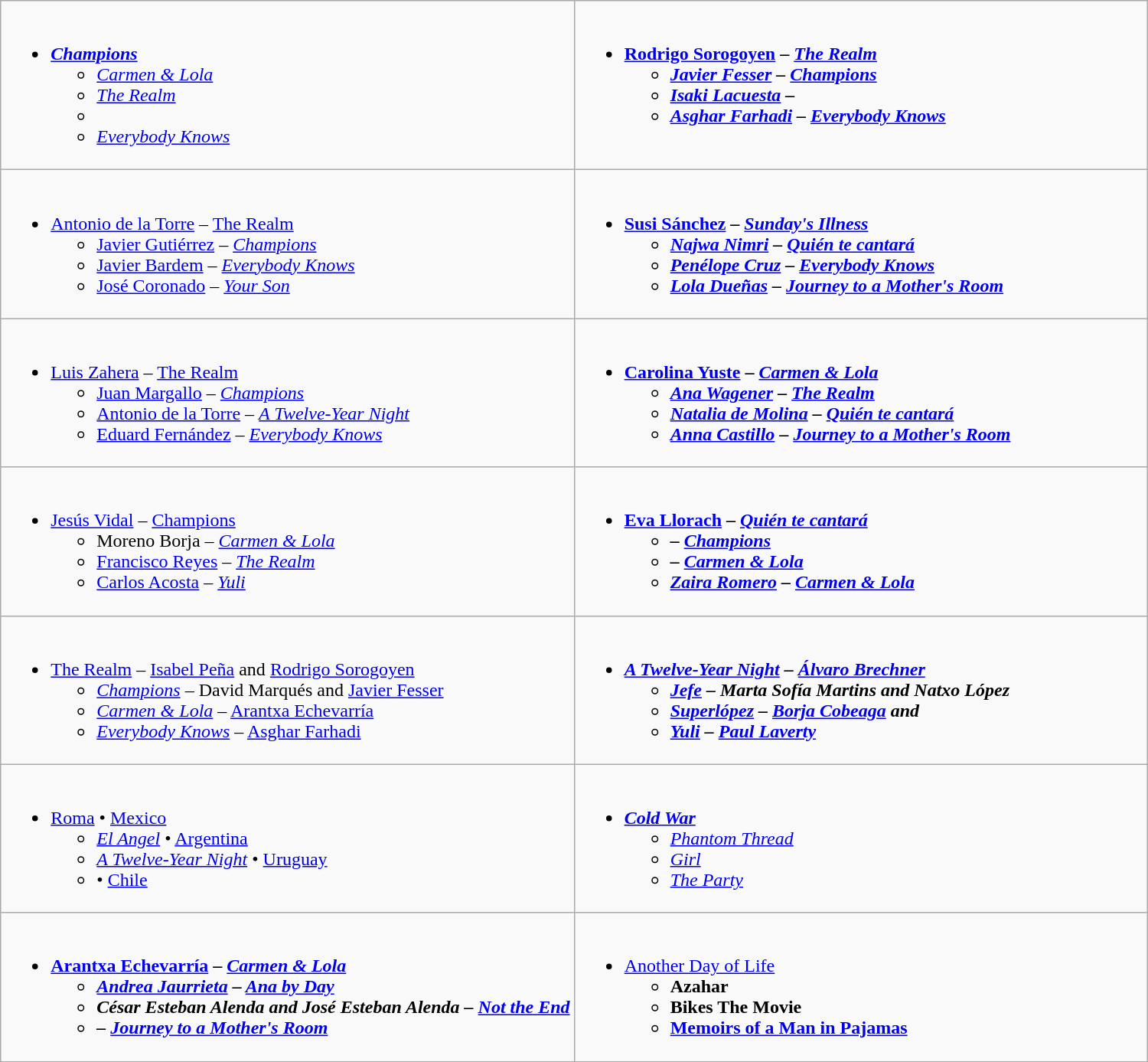<table class=wikitable style="width=100%">
<tr>
<td style="vertical-align:top;" width="50%"><br><ul><li><strong><em><a href='#'>Champions</a></em></strong><ul><li><em><a href='#'>Carmen & Lola</a></em></li><li><em><a href='#'>The Realm</a></em></li><li><em></em></li><li><em><a href='#'>Everybody Knows</a></em></li></ul></li></ul></td>
<td style="vertical-align:top;" width="50%"><br><ul><li><strong><a href='#'>Rodrigo Sorogoyen</a> – <em><a href='#'>The Realm</a><strong><em><ul><li><a href='#'>Javier Fesser</a> – </em><a href='#'>Champions</a><em></li><li><a href='#'>Isaki Lacuesta</a> – </em><em></li><li><a href='#'>Asghar Farhadi</a> – </em><a href='#'>Everybody Knows</a><em></li></ul></li></ul></td>
</tr>
<tr>
<td style="vertical-align:top;" width="50%"><br><ul><li></strong><a href='#'>Antonio de la Torre</a> – </em><a href='#'>The Realm</a></em></strong><ul><li><a href='#'>Javier Gutiérrez</a> – <em><a href='#'>Champions</a></em></li><li><a href='#'>Javier Bardem</a> – <em><a href='#'>Everybody Knows</a></em></li><li><a href='#'>José Coronado</a> – <em><a href='#'>Your Son</a></em></li></ul></li></ul></td>
<td style="vertical-align:top;" width="50%"><br><ul><li><strong><a href='#'>Susi Sánchez</a> – <em><a href='#'>Sunday's Illness</a><strong><em><ul><li><a href='#'>Najwa Nimri</a> – </em><a href='#'>Quién te cantará</a><em></li><li><a href='#'>Penélope Cruz</a> – </em><a href='#'>Everybody Knows</a><em></li><li><a href='#'>Lola Dueñas</a> – </em><a href='#'>Journey to a Mother's Room</a><em></li></ul></li></ul></td>
</tr>
<tr>
<td style="vertical-align:top;" width="50%"><br><ul><li></strong><a href='#'>Luis Zahera</a> – </em><a href='#'>The Realm</a></em></strong><ul><li><a href='#'>Juan Margallo</a> – <em><a href='#'>Champions</a></em></li><li><a href='#'>Antonio de la Torre</a> – <em><a href='#'>A Twelve-Year Night</a></em></li><li><a href='#'>Eduard Fernández</a> – <em><a href='#'>Everybody Knows</a></em></li></ul></li></ul></td>
<td style="vertical-align:top;" width="50%"><br><ul><li><strong><a href='#'>Carolina Yuste</a> – <em><a href='#'>Carmen & Lola</a><strong><em><ul><li><a href='#'>Ana Wagener</a> – </em><a href='#'>The Realm</a><em></li><li><a href='#'>Natalia de Molina</a> – </em><a href='#'>Quién te cantará</a><em></li><li><a href='#'>Anna Castillo</a> – </em><a href='#'>Journey to a Mother's Room</a><em></li></ul></li></ul></td>
</tr>
<tr>
<td style="vertical-align:top;" width="50%"><br><ul><li></strong><a href='#'>Jesús Vidal</a> – </em><a href='#'>Champions</a></em></strong><ul><li>Moreno Borja – <em><a href='#'>Carmen & Lola</a></em></li><li><a href='#'>Francisco Reyes</a> – <em><a href='#'>The Realm</a></em></li><li><a href='#'>Carlos Acosta</a> – <em><a href='#'>Yuli</a></em></li></ul></li></ul></td>
<td style="vertical-align:top;" width="50%"><br><ul><li><strong><a href='#'>Eva Llorach</a> – <em><a href='#'>Quién te cantará</a><strong><em><ul><li> – </em><a href='#'>Champions</a><em></li><li> – </em><a href='#'>Carmen & Lola</a><em></li><li><a href='#'>Zaira Romero</a> – </em><a href='#'>Carmen & Lola</a><em></li></ul></li></ul></td>
</tr>
<tr>
<td style="vertical-align:top;" width="50%"><br><ul><li></em></strong><a href='#'>The Realm</a></em> – <a href='#'>Isabel Peña</a> and <a href='#'>Rodrigo Sorogoyen</a></strong><ul><li><em><a href='#'>Champions</a></em> – David Marqués and <a href='#'>Javier Fesser</a></li><li><em><a href='#'>Carmen & Lola</a></em> – <a href='#'>Arantxa Echevarría</a></li><li><em><a href='#'>Everybody Knows</a></em> – <a href='#'>Asghar Farhadi</a></li></ul></li></ul></td>
<td style="vertical-align:top;" width="50%"><br><ul><li><strong><em><a href='#'>A Twelve-Year Night</a><em> – <a href='#'>Álvaro Brechner</a><strong><ul><li></em><a href='#'>Jefe</a><em> – Marta Sofía Martins and Natxo López</li><li></em><a href='#'>Superlópez</a><em> – <a href='#'>Borja Cobeaga</a> and </li><li></em><a href='#'>Yuli</a><em> – <a href='#'>Paul Laverty</a></li></ul></li></ul></td>
</tr>
<tr>
<td style="vertical-align:top;" width="50%"><br><ul><li></em></strong><a href='#'>Roma</a></em> • <a href='#'>Mexico</a></strong><ul><li><em><a href='#'>El Angel</a></em> • <a href='#'>Argentina</a></li><li><em><a href='#'>A Twelve-Year Night</a></em> • <a href='#'>Uruguay</a></li><li><em></em> • <a href='#'>Chile</a></li></ul></li></ul></td>
<td style="vertical-align:top;" width="50%"><br><ul><li><strong><em><a href='#'>Cold War</a></em></strong><ul><li><em><a href='#'>Phantom Thread</a></em></li><li><em><a href='#'>Girl</a></em></li><li><em><a href='#'>The Party</a></em></li></ul></li></ul></td>
</tr>
<tr>
<td style="vertical-align:top;" width="50%"><br><ul><li><strong><a href='#'>Arantxa Echevarría</a> – <em><a href='#'>Carmen & Lola</a><strong><em><ul><li><a href='#'>Andrea Jaurrieta</a> – </em><a href='#'>Ana by Day</a><em></li><li>César Esteban Alenda and José Esteban Alenda – </em><a href='#'>Not the End</a><em></li><li> – </em><a href='#'>Journey to a Mother's Room</a><em></li></ul></li></ul></td>
<td style="vertical-align:top;" width="50%"><br><ul><li></em></strong><a href='#'>Another Day of Life</a><strong><em><ul><li></em>Azahar<em></li><li></em>Bikes The Movie<em></li><li></em><a href='#'>Memoirs of a Man in Pajamas</a><em></li></ul></li></ul></td>
</tr>
</table>
